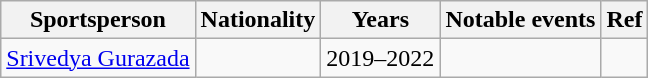<table class="wikitable plainrowheaders sortable" style="text-align:center">
<tr>
<th>Sportsperson</th>
<th>Nationality</th>
<th>Years</th>
<th>Notable events</th>
<th>Ref</th>
</tr>
<tr>
<td><a href='#'>Srivedya Gurazada</a></td>
<td align=left></td>
<td align=left>2019–2022</td>
<td></td>
<td></td>
</tr>
</table>
